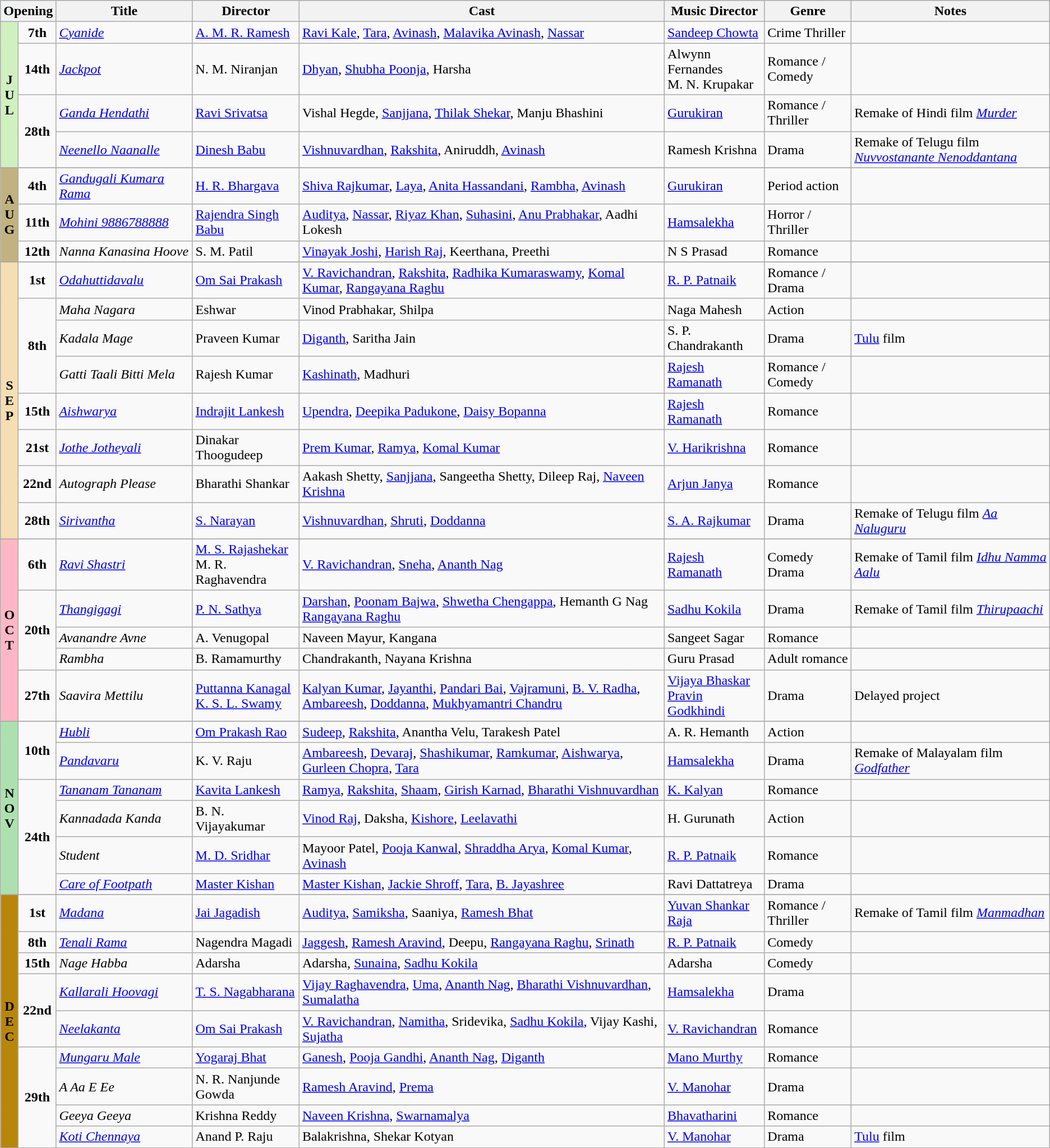<table class="wikitable">
<tr style="background:#b0e0e6; text-align:center;">
<th colspan="2"><strong>Opening</strong></th>
<th style="width:13%;"><strong>Title</strong></th>
<th><strong>Director</strong></th>
<th><strong>Cast</strong></th>
<th><strong>Music Director</strong></th>
<th><strong>Genre</strong></th>
<th><strong>Notes</strong></th>
</tr>
<tr July!>
<td rowspan="4"   style="text-align:center; background:#d0f0c0; textcolor:#000;"><strong>J<br>U<br>L</strong></td>
<td rowspan="1" style="text-align:center;"><strong>7th</strong></td>
<td><em><a href='#'>Cyanide</a></em></td>
<td><a href='#'>A. M. R. Ramesh</a></td>
<td><a href='#'>Ravi Kale</a>, <a href='#'>Tara</a>, <a href='#'>Avinash</a>, <a href='#'>Malavika Avinash</a>, <a href='#'>Nassar</a></td>
<td><a href='#'>Sandeep Chowta</a></td>
<td>Crime Thriller</td>
<td></td>
</tr>
<tr>
<td rowspan="1" style="text-align:center;"><strong>14th</strong></td>
<td><em><a href='#'>Jackpot</a></em></td>
<td>N. M. Niranjan</td>
<td><a href='#'>Dhyan</a>, <a href='#'>Shubha Poonja</a>, Harsha</td>
<td>Alwynn Fernandes <br> M. N. Krupakar</td>
<td>Romance / Comedy</td>
<td></td>
</tr>
<tr>
<td rowspan="2" style="text-align:center;"><strong>28th</strong></td>
<td><em><a href='#'>Ganda Hendathi</a></em></td>
<td><a href='#'>Ravi Srivatsa</a></td>
<td>Vishal Hegde, <a href='#'>Sanjjana</a>, <a href='#'>Thilak Shekar</a>, Manju Bhashini</td>
<td><a href='#'>Gurukiran</a></td>
<td>Romance / Thriller</td>
<td>Remake of Hindi film <em><a href='#'>Murder</a></em></td>
</tr>
<tr>
<td><em><a href='#'>Neenello Naanalle</a></em></td>
<td><a href='#'>Dinesh Babu</a></td>
<td><a href='#'>Vishnuvardhan</a>, <a href='#'>Rakshita</a>, Aniruddh, <a href='#'>Avinash</a></td>
<td>Ramesh Krishna</td>
<td>Drama</td>
<td>Remake of Telugu film <em><a href='#'>Nuvvostanante Nenoddantana</a></em></td>
</tr>
<tr>
</tr>
<tr August!>
<td rowspan="3"   style="text-align:center; background:#c2b280; textcolor:#000;"><strong>A<br>U<br>G</strong></td>
<td rowspan="1" style="text-align:center;"><strong>4th</strong></td>
<td><em><a href='#'>Gandugali Kumara Rama</a></em></td>
<td><a href='#'>H. R. Bhargava</a></td>
<td><a href='#'>Shiva Rajkumar</a>, <a href='#'>Laya</a>, <a href='#'>Anita Hassandani</a>, <a href='#'>Rambha</a>, <a href='#'>Avinash</a></td>
<td><a href='#'>Gurukiran</a></td>
<td>Period action</td>
<td></td>
</tr>
<tr>
<td rowspan="1" style="text-align:center;"><strong>11th</strong></td>
<td><em><a href='#'>Mohini 9886788888</a></em></td>
<td><a href='#'>Rajendra Singh Babu</a></td>
<td><a href='#'>Auditya</a>, <a href='#'>Nassar</a>, <a href='#'>Riyaz Khan</a>, <a href='#'>Suhasini</a>, <a href='#'>Anu Prabhakar</a>, Aadhi Lokesh</td>
<td><a href='#'>Hamsalekha</a></td>
<td>Horror / Thriller</td>
<td></td>
</tr>
<tr>
<td rowspan="1" style="text-align:center;"><strong>12th</strong></td>
<td><em>Nanna Kanasina Hoove</em></td>
<td>S. M. Patil</td>
<td><a href='#'>Vinayak Joshi</a>, <a href='#'>Harish Raj</a>, Keerthana, Preethi</td>
<td>N S Prasad</td>
<td>Romance</td>
<td></td>
</tr>
<tr>
</tr>
<tr September!>
<td rowspan="8" style="text-align:center; background:wheat; textcolor:#000;"><strong>S<br>E<br>P</strong></td>
<td rowspan="1" style="text-align:center;"><strong>1st</strong></td>
<td><em><a href='#'>Odahuttidavalu</a></em></td>
<td><a href='#'>Om Sai Prakash</a></td>
<td><a href='#'>V. Ravichandran</a>, <a href='#'>Rakshita</a>, <a href='#'>Radhika Kumaraswamy</a>, <a href='#'>Komal Kumar</a>, <a href='#'>Rangayana Raghu</a></td>
<td><a href='#'>R. P. Patnaik</a></td>
<td>Romance / Drama</td>
<td></td>
</tr>
<tr>
<td rowspan="3" style="text-align:center;"><strong>8th</strong></td>
<td><em>Maha Nagara</em></td>
<td>Eshwar</td>
<td>Vinod Prabhakar, Shilpa</td>
<td>Naga Mahesh</td>
<td>Action</td>
<td></td>
</tr>
<tr>
<td><em>Kadala Mage</em></td>
<td>Praveen Kumar</td>
<td><a href='#'>Diganth</a>, Saritha Jain</td>
<td>S. P. Chandrakanth</td>
<td>Drama</td>
<td><a href='#'>Tulu</a> film</td>
</tr>
<tr>
<td><em>Gatti Taali Bitti Mela</em></td>
<td>Rajesh Kumar</td>
<td><a href='#'>Kashinath</a>, Madhuri</td>
<td><a href='#'>Rajesh Ramanath</a></td>
<td>Romance / Comedy</td>
<td></td>
</tr>
<tr>
<td rowspan="1" style="text-align:center;"><strong>15th</strong></td>
<td><em><a href='#'>Aishwarya</a></em></td>
<td><a href='#'>Indrajit Lankesh</a></td>
<td><a href='#'>Upendra</a>, <a href='#'>Deepika Padukone</a>, <a href='#'>Daisy Bopanna</a></td>
<td><a href='#'>Rajesh Ramanath</a></td>
<td>Romance</td>
<td></td>
</tr>
<tr>
<td rowspan="1" style="text-align:center;"><strong>21st</strong></td>
<td><em><a href='#'>Jothe Jotheyali</a></em></td>
<td>Dinakar Thoogudeep</td>
<td><a href='#'>Prem Kumar</a>, <a href='#'>Ramya</a>, <a href='#'>Komal Kumar</a></td>
<td><a href='#'>V. Harikrishna</a></td>
<td>Romance</td>
<td></td>
</tr>
<tr>
<td rowspan="1" style="text-align:center;"><strong>22nd</strong></td>
<td><em>Autograph Please</em></td>
<td>Bharathi Shankar</td>
<td>Aakash Shetty, <a href='#'>Sanjjana</a>, Sangeetha Shetty, Dileep Raj, <a href='#'>Naveen Krishna</a></td>
<td><a href='#'>Arjun Janya</a></td>
<td>Romance</td>
<td></td>
</tr>
<tr>
<td rowspan="1" style="text-align:center;"><strong>28th</strong></td>
<td><em><a href='#'>Sirivantha</a></em></td>
<td><a href='#'>S. Narayan</a></td>
<td><a href='#'>Vishnuvardhan</a>, <a href='#'>Shruti</a>, <a href='#'>Doddanna</a></td>
<td><a href='#'>S. A. Rajkumar</a></td>
<td>Drama</td>
<td>Remake of Telugu film <em><a href='#'>Aa Naluguru</a></em></td>
</tr>
<tr>
</tr>
<tr October!>
<td rowspan="5"   style="text-align:center; background:#ffb7c5; textcolor:#000;"><strong>O<br>C<br>T</strong></td>
<td rowspan="1" style="text-align:center;"><strong>6th</strong></td>
<td><em><a href='#'>Ravi Shastri</a></em></td>
<td><a href='#'>M. S. Rajashekar</a> <br> M. R. Raghavendra</td>
<td><a href='#'>V. Ravichandran</a>, <a href='#'>Sneha</a>, <a href='#'>Ananth Nag</a></td>
<td><a href='#'>Rajesh Ramanath</a></td>
<td>Comedy Drama</td>
<td>Remake of Tamil film <em><a href='#'>Idhu Namma Aalu</a></em></td>
</tr>
<tr>
<td rowspan="3" style="text-align:center;"><strong>20th</strong></td>
<td><em><a href='#'>Thangigagi</a></em></td>
<td><a href='#'>P. N. Sathya</a></td>
<td><a href='#'>Darshan</a>, <a href='#'>Poonam Bajwa</a>, <a href='#'>Shwetha Chengappa</a>, Hemanth G Nag <a href='#'>Rangayana Raghu</a></td>
<td><a href='#'>Sadhu Kokila</a></td>
<td>Drama</td>
<td>Remake of Tamil film <em><a href='#'>Thirupaachi</a></em></td>
</tr>
<tr>
<td><em>Avanandre Avne</em></td>
<td>A. Venugopal</td>
<td>Naveen Mayur, Kangana</td>
<td>Sangeet Sagar</td>
<td>Romance</td>
<td></td>
</tr>
<tr>
<td><em>Rambha</em></td>
<td>B. Ramamurthy</td>
<td>Chandrakanth, Nayana Krishna</td>
<td>Guru Prasad</td>
<td>Adult romance</td>
<td></td>
</tr>
<tr>
<td rowspan="1" style="text-align:center;"><strong>27th</strong></td>
<td><em>Saavira Mettilu</em></td>
<td><a href='#'>Puttanna Kanagal</a> <br> <a href='#'>K. S. L. Swamy</a></td>
<td><a href='#'>Kalyan Kumar</a>, <a href='#'>Jayanthi</a>, <a href='#'>Pandari Bai</a>, <a href='#'>Vajramuni</a>, <a href='#'>B. V. Radha</a>, <a href='#'>Ambareesh</a>, <a href='#'>Doddanna</a>, <a href='#'>Mukhyamantri Chandru</a></td>
<td><a href='#'>Vijaya Bhaskar</a> <br> <a href='#'>Pravin Godkhindi</a></td>
<td>Drama</td>
<td>Delayed project</td>
</tr>
<tr>
</tr>
<tr November!>
<td rowspan="6"   style="text-align:center; background:#ace1af; textcolor:#000;"><strong>N<br>O<br>V</strong></td>
<td rowspan="2" style="text-align:center;"><strong>10th</strong></td>
<td><em><a href='#'>Hubli</a></em></td>
<td><a href='#'>Om Prakash Rao</a></td>
<td><a href='#'>Sudeep</a>, <a href='#'>Rakshita</a>, Anantha Velu, Tarakesh Patel</td>
<td>A. R. Hemanth</td>
<td>Action</td>
<td></td>
</tr>
<tr>
<td><em><a href='#'>Pandavaru</a></em></td>
<td>K. V. Raju</td>
<td><a href='#'>Ambareesh</a>, <a href='#'>Devaraj</a>, <a href='#'>Shashikumar</a>, <a href='#'>Ramkumar</a>, <a href='#'>Aishwarya</a>, <a href='#'>Gurleen Chopra</a>, <a href='#'>Tara</a></td>
<td><a href='#'>Hamsalekha</a></td>
<td>Drama</td>
<td>Remake of Malayalam film <em><a href='#'>Godfather</a></em></td>
</tr>
<tr>
<td rowspan="4" style="text-align:center;"><strong>24th</strong></td>
<td><em><a href='#'>Tananam Tananam</a></em></td>
<td><a href='#'>Kavita Lankesh</a></td>
<td><a href='#'>Ramya</a>, <a href='#'>Rakshita</a>, <a href='#'>Shaam</a>, <a href='#'>Girish Karnad</a>, <a href='#'>Bharathi Vishnuvardhan</a></td>
<td><a href='#'>K. Kalyan</a></td>
<td>Romance</td>
<td></td>
</tr>
<tr>
<td><em>Kannadada Kanda</em></td>
<td>B. N. Vijayakumar</td>
<td><a href='#'>Vinod Raj</a>, Daksha, <a href='#'>Kishore</a>, <a href='#'>Leelavathi</a></td>
<td>H. Gurunath</td>
<td>Action</td>
<td></td>
</tr>
<tr>
<td><em>Student</em></td>
<td><a href='#'>M. D. Sridhar</a></td>
<td>Mayoor Patel, <a href='#'>Pooja Kanwal</a>, <a href='#'>Shraddha Arya</a>, <a href='#'>Komal Kumar</a>, <a href='#'>Avinash</a></td>
<td><a href='#'>R. P. Patnaik</a></td>
<td>Romance</td>
<td></td>
</tr>
<tr>
<td><em><a href='#'>Care of Footpath</a></em></td>
<td><a href='#'>Master Kishan</a></td>
<td><a href='#'>Master Kishan</a>, <a href='#'>Jackie Shroff</a>, <a href='#'>Tara</a>, <a href='#'>B. Jayashree</a></td>
<td>Ravi Dattatreya</td>
<td>Drama</td>
<td></td>
</tr>
<tr>
</tr>
<tr December!>
<td rowspan="9"   style="text-align:center; background:#b8860b; textcolor:#000;"><strong>D<br>E<br>C</strong></td>
<td rowspan="1" style="text-align:center;"><strong>1st</strong></td>
<td><em><a href='#'>Madana</a></em></td>
<td><a href='#'>Jai Jagadish</a></td>
<td><a href='#'>Auditya</a>, <a href='#'>Samiksha</a>, Saaniya, <a href='#'>Ramesh Bhat</a></td>
<td><a href='#'>Yuvan Shankar Raja</a></td>
<td>Romance / Thriller</td>
<td>Remake of Tamil film <em><a href='#'>Manmadhan</a></em></td>
</tr>
<tr>
<td rowspan="1" style="text-align:center;"><strong>8th</strong></td>
<td><em><a href='#'>Tenali Rama</a></em></td>
<td>Nagendra Magadi</td>
<td><a href='#'>Jaggesh</a>, <a href='#'>Ramesh Aravind</a>, Deepu, <a href='#'>Rangayana Raghu</a>, <a href='#'>Srinath</a></td>
<td><a href='#'>R. P. Patnaik</a></td>
<td>Comedy</td>
<td></td>
</tr>
<tr>
<td rowspan="1" style="text-align:center;"><strong>15th</strong></td>
<td><em>Nage Habba</em></td>
<td>Adarsha</td>
<td>Adarsha, <a href='#'>Sunaina</a>, <a href='#'>Sadhu Kokila</a></td>
<td>Adarsha</td>
<td>Comedy</td>
<td></td>
</tr>
<tr>
<td rowspan="2" style="text-align:center;"><strong>22nd</strong></td>
<td><em><a href='#'>Kallarali Hoovagi</a></em></td>
<td><a href='#'>T. S. Nagabharana</a></td>
<td><a href='#'>Vijay Raghavendra</a>, <a href='#'>Uma</a>, <a href='#'>Ananth Nag</a>, <a href='#'>Bharathi Vishnuvardhan</a>, <a href='#'>Sumalatha</a></td>
<td><a href='#'>Hamsalekha</a></td>
<td>Drama</td>
<td></td>
</tr>
<tr>
<td><em><a href='#'>Neelakanta</a></em></td>
<td><a href='#'>Om Sai Prakash</a></td>
<td><a href='#'>V. Ravichandran</a>, <a href='#'>Namitha</a>, Sridevika, <a href='#'>Sadhu Kokila</a>, Vijay Kashi, <a href='#'>Sujatha</a></td>
<td><a href='#'>V. Ravichandran</a></td>
<td>Romance</td>
<td></td>
</tr>
<tr>
<td rowspan="4" style="text-align:center;"><strong>29th</strong></td>
<td><em><a href='#'>Mungaru Male</a></em></td>
<td><a href='#'>Yogaraj Bhat</a></td>
<td><a href='#'>Ganesh</a>, <a href='#'>Pooja Gandhi</a>, <a href='#'>Ananth Nag</a>, <a href='#'>Diganth</a></td>
<td><a href='#'>Mano Murthy</a></td>
<td>Romance</td>
<td></td>
</tr>
<tr>
<td><em>A Aa E Ee</em></td>
<td>N. R. Nanjunde Gowda</td>
<td><a href='#'>Ramesh Aravind</a>, <a href='#'>Prema</a></td>
<td><a href='#'>V. Manohar</a></td>
<td>Drama</td>
<td></td>
</tr>
<tr>
<td><em>Geeya Geeya</em></td>
<td>Krishna Reddy</td>
<td><a href='#'>Naveen Krishna</a>, <a href='#'>Swarnamalya</a></td>
<td><a href='#'>Bhavatharini</a></td>
<td>Romance</td>
<td></td>
</tr>
<tr>
<td><em><a href='#'>Koti Chennaya</a></em></td>
<td>Anand P. Raju</td>
<td>Balakrishna, Shekar Kotyan</td>
<td><a href='#'>V. Manohar</a></td>
<td>Drama</td>
<td><a href='#'>Tulu</a> film</td>
</tr>
<tr>
</tr>
</table>
